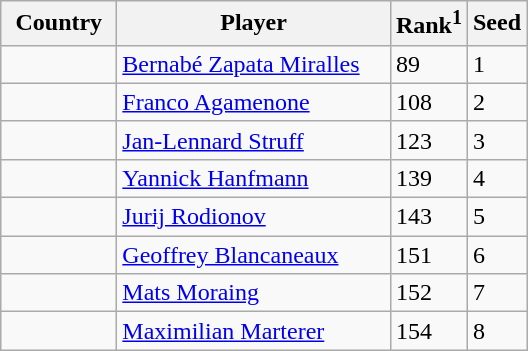<table class="sortable wikitable">
<tr>
<th width="70">Country</th>
<th width="175">Player</th>
<th>Rank<sup>1</sup></th>
<th>Seed</th>
</tr>
<tr>
<td></td>
<td><a href='#'>Bernabé Zapata Miralles</a></td>
<td>89</td>
<td>1</td>
</tr>
<tr>
<td></td>
<td><a href='#'>Franco Agamenone</a></td>
<td>108</td>
<td>2</td>
</tr>
<tr>
<td></td>
<td><a href='#'>Jan-Lennard Struff</a></td>
<td>123</td>
<td>3</td>
</tr>
<tr>
<td></td>
<td><a href='#'>Yannick Hanfmann</a></td>
<td>139</td>
<td>4</td>
</tr>
<tr>
<td></td>
<td><a href='#'>Jurij Rodionov</a></td>
<td>143</td>
<td>5</td>
</tr>
<tr>
<td></td>
<td><a href='#'>Geoffrey Blancaneaux</a></td>
<td>151</td>
<td>6</td>
</tr>
<tr>
<td></td>
<td><a href='#'>Mats Moraing</a></td>
<td>152</td>
<td>7</td>
</tr>
<tr>
<td></td>
<td><a href='#'>Maximilian Marterer</a></td>
<td>154</td>
<td>8</td>
</tr>
</table>
